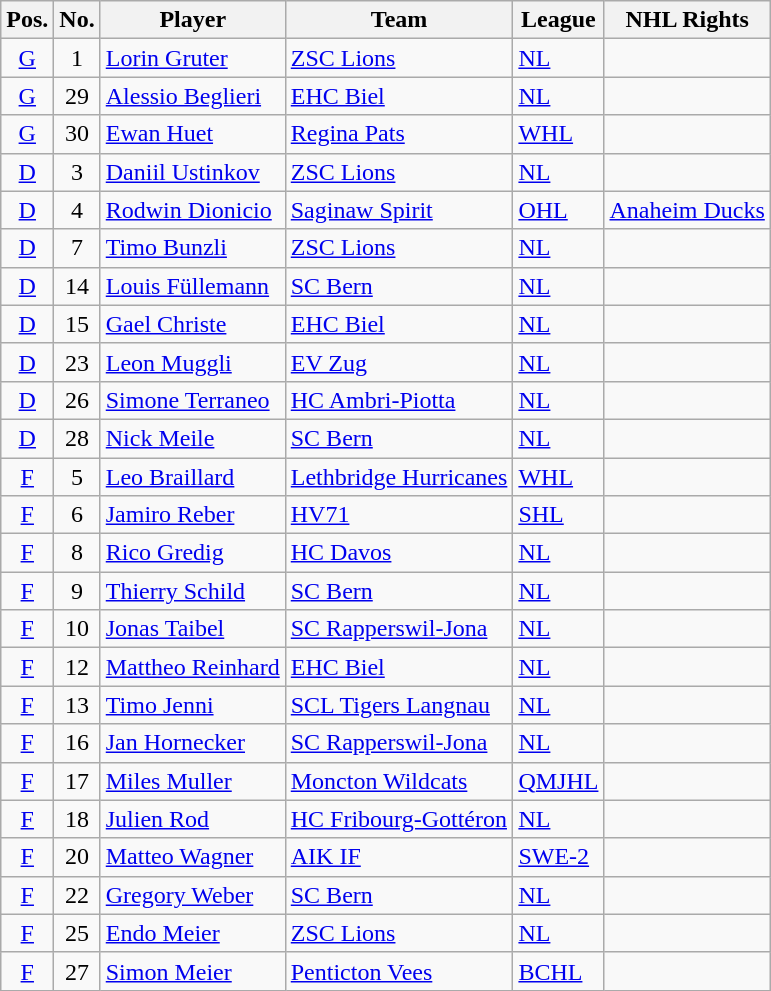<table class="wikitable sortable">
<tr>
<th>Pos.</th>
<th>No.</th>
<th>Player</th>
<th>Team</th>
<th>League</th>
<th>NHL Rights</th>
</tr>
<tr>
<td style="text-align:center;"><a href='#'>G</a></td>
<td style="text-align:center;">1</td>
<td><a href='#'>Lorin Gruter</a></td>
<td> <a href='#'>ZSC Lions</a></td>
<td> <a href='#'>NL</a></td>
<td></td>
</tr>
<tr>
<td style="text-align:center;"><a href='#'>G</a></td>
<td style="text-align:center;">29</td>
<td><a href='#'>Alessio Beglieri</a></td>
<td> <a href='#'>EHC Biel</a></td>
<td> <a href='#'>NL</a></td>
<td></td>
</tr>
<tr>
<td style="text-align:center;"><a href='#'>G</a></td>
<td style="text-align:center;">30</td>
<td><a href='#'>Ewan Huet</a></td>
<td> <a href='#'>Regina Pats</a></td>
<td> <a href='#'>WHL</a></td>
<td></td>
</tr>
<tr>
<td style="text-align:center;"><a href='#'>D</a></td>
<td style="text-align:center;">3</td>
<td><a href='#'>Daniil Ustinkov</a></td>
<td> <a href='#'>ZSC Lions</a></td>
<td> <a href='#'>NL</a></td>
<td></td>
</tr>
<tr>
<td style="text-align:center;"><a href='#'>D</a></td>
<td style="text-align:center;">4</td>
<td><a href='#'>Rodwin Dionicio</a></td>
<td> <a href='#'>Saginaw Spirit</a></td>
<td> <a href='#'>OHL</a></td>
<td><a href='#'>Anaheim Ducks</a></td>
</tr>
<tr>
<td style="text-align:center;"><a href='#'>D</a></td>
<td style="text-align:center;">7</td>
<td><a href='#'>Timo Bunzli</a></td>
<td> <a href='#'>ZSC Lions</a></td>
<td> <a href='#'>NL</a></td>
<td></td>
</tr>
<tr>
<td style="text-align:center;"><a href='#'>D</a></td>
<td style="text-align:center;">14</td>
<td><a href='#'>Louis Füllemann</a></td>
<td> <a href='#'>SC Bern</a></td>
<td> <a href='#'>NL</a></td>
<td></td>
</tr>
<tr>
<td style="text-align:center;"><a href='#'>D</a></td>
<td style="text-align:center;">15</td>
<td><a href='#'>Gael Christe</a></td>
<td> <a href='#'>EHC Biel</a></td>
<td> <a href='#'>NL</a></td>
<td></td>
</tr>
<tr>
<td style="text-align:center;"><a href='#'>D</a></td>
<td style="text-align:center;">23</td>
<td><a href='#'>Leon Muggli</a></td>
<td> <a href='#'>EV Zug</a></td>
<td> <a href='#'>NL</a></td>
<td></td>
</tr>
<tr>
<td style="text-align:center;"><a href='#'>D</a></td>
<td style="text-align:center;">26</td>
<td><a href='#'>Simone Terraneo</a></td>
<td> <a href='#'>HC Ambri-Piotta</a></td>
<td> <a href='#'>NL</a></td>
<td></td>
</tr>
<tr>
<td style="text-align:center;"><a href='#'>D</a></td>
<td style="text-align:center;">28</td>
<td><a href='#'>Nick Meile</a></td>
<td> <a href='#'>SC Bern</a></td>
<td> <a href='#'>NL</a></td>
<td></td>
</tr>
<tr>
<td style="text-align:center;"><a href='#'>F</a></td>
<td style="text-align:center;">5</td>
<td><a href='#'>Leo Braillard</a></td>
<td>  <a href='#'>Lethbridge Hurricanes</a></td>
<td> <a href='#'>WHL</a></td>
<td></td>
</tr>
<tr>
<td style="text-align:center;"><a href='#'>F</a></td>
<td style="text-align:center;">6</td>
<td><a href='#'>Jamiro Reber</a></td>
<td> <a href='#'>HV71</a></td>
<td> <a href='#'>SHL</a></td>
<td></td>
</tr>
<tr>
<td style="text-align:center;"><a href='#'>F</a></td>
<td style="text-align:center;">8</td>
<td><a href='#'>Rico Gredig</a></td>
<td> <a href='#'>HC Davos</a></td>
<td> <a href='#'>NL</a></td>
<td></td>
</tr>
<tr>
<td style="text-align:center;"><a href='#'>F</a></td>
<td style="text-align:center;">9</td>
<td><a href='#'>Thierry Schild</a></td>
<td> <a href='#'>SC Bern</a></td>
<td> <a href='#'>NL</a></td>
<td></td>
</tr>
<tr>
<td style="text-align:center;"><a href='#'>F</a></td>
<td style="text-align:center;">10</td>
<td><a href='#'>Jonas Taibel</a></td>
<td> <a href='#'>SC Rapperswil-Jona</a></td>
<td> <a href='#'>NL</a></td>
<td></td>
</tr>
<tr>
<td style="text-align:center;"><a href='#'>F</a></td>
<td style="text-align:center;">12</td>
<td><a href='#'>Mattheo Reinhard</a></td>
<td> <a href='#'>EHC Biel</a></td>
<td> <a href='#'>NL</a></td>
<td></td>
</tr>
<tr>
<td style="text-align:center;"><a href='#'>F</a></td>
<td style="text-align:center;">13</td>
<td><a href='#'>Timo Jenni</a></td>
<td> <a href='#'>SCL Tigers Langnau</a></td>
<td> <a href='#'>NL</a></td>
<td></td>
</tr>
<tr>
<td style="text-align:center;"><a href='#'>F</a></td>
<td style="text-align:center;">16</td>
<td><a href='#'>Jan Hornecker</a></td>
<td> <a href='#'>SC Rapperswil-Jona</a></td>
<td> <a href='#'>NL</a></td>
<td></td>
</tr>
<tr>
<td style="text-align:center;"><a href='#'>F</a></td>
<td style="text-align:center;">17</td>
<td><a href='#'>Miles Muller</a></td>
<td> <a href='#'>Moncton Wildcats</a></td>
<td> <a href='#'>QMJHL</a></td>
<td></td>
</tr>
<tr>
<td style="text-align:center;"><a href='#'>F</a></td>
<td style="text-align:center;">18</td>
<td><a href='#'>Julien Rod</a></td>
<td> <a href='#'>HC Fribourg-Gottéron</a></td>
<td> <a href='#'>NL</a></td>
<td></td>
</tr>
<tr>
<td style="text-align:center;"><a href='#'>F</a></td>
<td style="text-align:center;">20</td>
<td><a href='#'>Matteo Wagner</a></td>
<td> <a href='#'>AIK IF</a></td>
<td> <a href='#'>SWE-2</a></td>
<td></td>
</tr>
<tr>
<td style="text-align:center;"><a href='#'>F</a></td>
<td style="text-align:center;">22</td>
<td><a href='#'>Gregory Weber</a></td>
<td> <a href='#'>SC Bern</a></td>
<td> <a href='#'>NL</a></td>
<td></td>
</tr>
<tr>
<td style="text-align:center;"><a href='#'>F</a></td>
<td style="text-align:center;">25</td>
<td><a href='#'>Endo Meier</a></td>
<td> <a href='#'>ZSC Lions</a></td>
<td> <a href='#'>NL</a></td>
<td></td>
</tr>
<tr>
<td style="text-align:center;"><a href='#'>F</a></td>
<td style="text-align:center;">27</td>
<td><a href='#'>Simon Meier</a></td>
<td> <a href='#'>Penticton Vees</a></td>
<td> <a href='#'>BCHL</a></td>
<td></td>
</tr>
</table>
